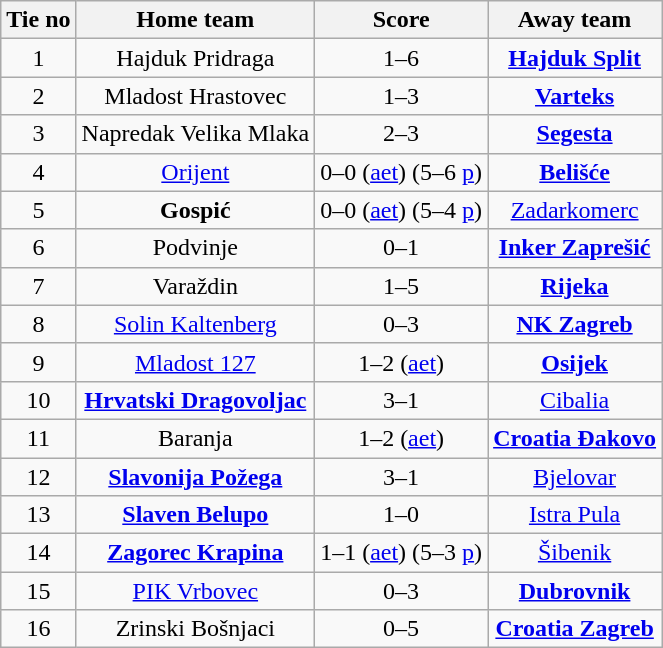<table class="wikitable" style="text-align: center">
<tr>
<th>Tie no</th>
<th>Home team</th>
<th>Score</th>
<th>Away team</th>
</tr>
<tr>
<td>1</td>
<td>Hajduk Pridraga</td>
<td>1–6</td>
<td><strong><a href='#'>Hajduk Split</a></strong></td>
</tr>
<tr>
<td>2</td>
<td>Mladost Hrastovec</td>
<td>1–3</td>
<td><strong><a href='#'>Varteks</a></strong></td>
</tr>
<tr>
<td>3</td>
<td>Napredak Velika Mlaka</td>
<td>2–3</td>
<td><strong><a href='#'>Segesta</a></strong></td>
</tr>
<tr>
<td>4</td>
<td><a href='#'>Orijent</a></td>
<td>0–0 (<a href='#'>aet</a>) (5–6 <a href='#'>p</a>)</td>
<td><strong><a href='#'>Belišće</a></strong></td>
</tr>
<tr>
<td>5</td>
<td><strong>Gospić</strong></td>
<td>0–0 (<a href='#'>aet</a>) (5–4 <a href='#'>p</a>)</td>
<td><a href='#'>Zadarkomerc</a></td>
</tr>
<tr>
<td>6</td>
<td>Podvinje</td>
<td>0–1</td>
<td><strong><a href='#'>Inker Zaprešić</a></strong></td>
</tr>
<tr>
<td>7</td>
<td>Varaždin</td>
<td>1–5</td>
<td><strong><a href='#'>Rijeka</a></strong></td>
</tr>
<tr>
<td>8</td>
<td><a href='#'>Solin Kaltenberg</a></td>
<td>0–3</td>
<td><strong><a href='#'>NK Zagreb</a></strong></td>
</tr>
<tr>
<td>9</td>
<td><a href='#'>Mladost 127</a></td>
<td>1–2 (<a href='#'>aet</a>)</td>
<td><strong><a href='#'>Osijek</a></strong></td>
</tr>
<tr>
<td>10</td>
<td><strong><a href='#'>Hrvatski Dragovoljac</a></strong></td>
<td>3–1</td>
<td><a href='#'>Cibalia</a></td>
</tr>
<tr>
<td>11</td>
<td>Baranja</td>
<td>1–2 (<a href='#'>aet</a>)</td>
<td><strong><a href='#'>Croatia Đakovo</a></strong></td>
</tr>
<tr>
<td>12</td>
<td><strong><a href='#'>Slavonija Požega</a></strong></td>
<td>3–1</td>
<td><a href='#'>Bjelovar</a></td>
</tr>
<tr>
<td>13</td>
<td><strong><a href='#'>Slaven Belupo</a></strong></td>
<td>1–0</td>
<td><a href='#'>Istra Pula</a></td>
</tr>
<tr>
<td>14</td>
<td><strong><a href='#'>Zagorec Krapina</a></strong></td>
<td>1–1 (<a href='#'>aet</a>) (5–3 <a href='#'>p</a>)</td>
<td><a href='#'>Šibenik</a></td>
</tr>
<tr>
<td>15</td>
<td><a href='#'>PIK Vrbovec</a></td>
<td>0–3</td>
<td><strong><a href='#'>Dubrovnik</a></strong></td>
</tr>
<tr>
<td>16</td>
<td>Zrinski Bošnjaci</td>
<td>0–5</td>
<td><strong><a href='#'>Croatia Zagreb</a></strong></td>
</tr>
</table>
